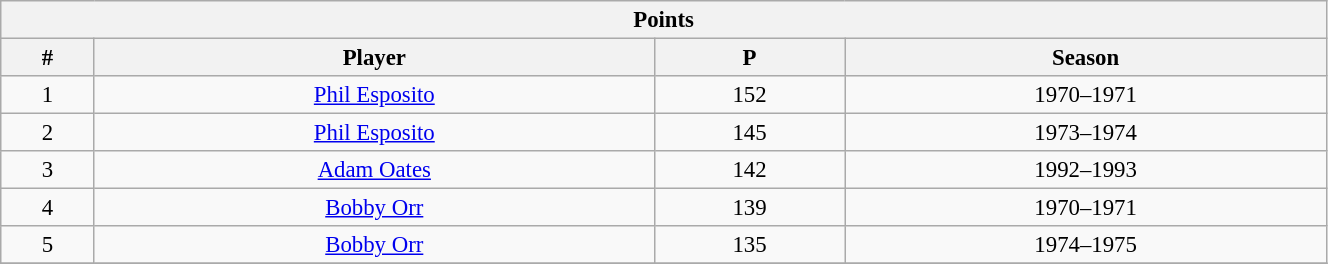<table class="wikitable" style="text-align: center; font-size: 95%" width="70%">
<tr>
<th colspan="4">Points</th>
</tr>
<tr>
<th>#</th>
<th>Player</th>
<th>P</th>
<th>Season</th>
</tr>
<tr>
<td>1</td>
<td><a href='#'>Phil Esposito</a></td>
<td>152</td>
<td>1970–1971</td>
</tr>
<tr>
<td>2</td>
<td><a href='#'>Phil Esposito</a></td>
<td>145</td>
<td>1973–1974</td>
</tr>
<tr>
<td>3</td>
<td><a href='#'>Adam Oates</a></td>
<td>142</td>
<td>1992–1993</td>
</tr>
<tr>
<td>4</td>
<td><a href='#'>Bobby Orr</a></td>
<td>139</td>
<td>1970–1971</td>
</tr>
<tr>
<td>5</td>
<td><a href='#'>Bobby Orr</a></td>
<td>135</td>
<td>1974–1975</td>
</tr>
<tr>
</tr>
</table>
